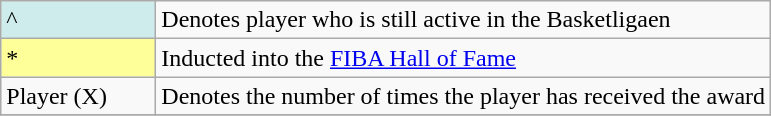<table class="wikitable">
<tr>
<td style="background-color:#CFECEC; width:6em">^</td>
<td>Denotes player who is still active in the Basketligaen</td>
</tr>
<tr>
<td style="background-color:#FFFF99; width:6em">*</td>
<td>Inducted into the <a href='#'>FIBA Hall of Fame</a></td>
</tr>
<tr>
<td>Player (X)</td>
<td>Denotes the number of times the player has received the award</td>
</tr>
<tr>
</tr>
</table>
